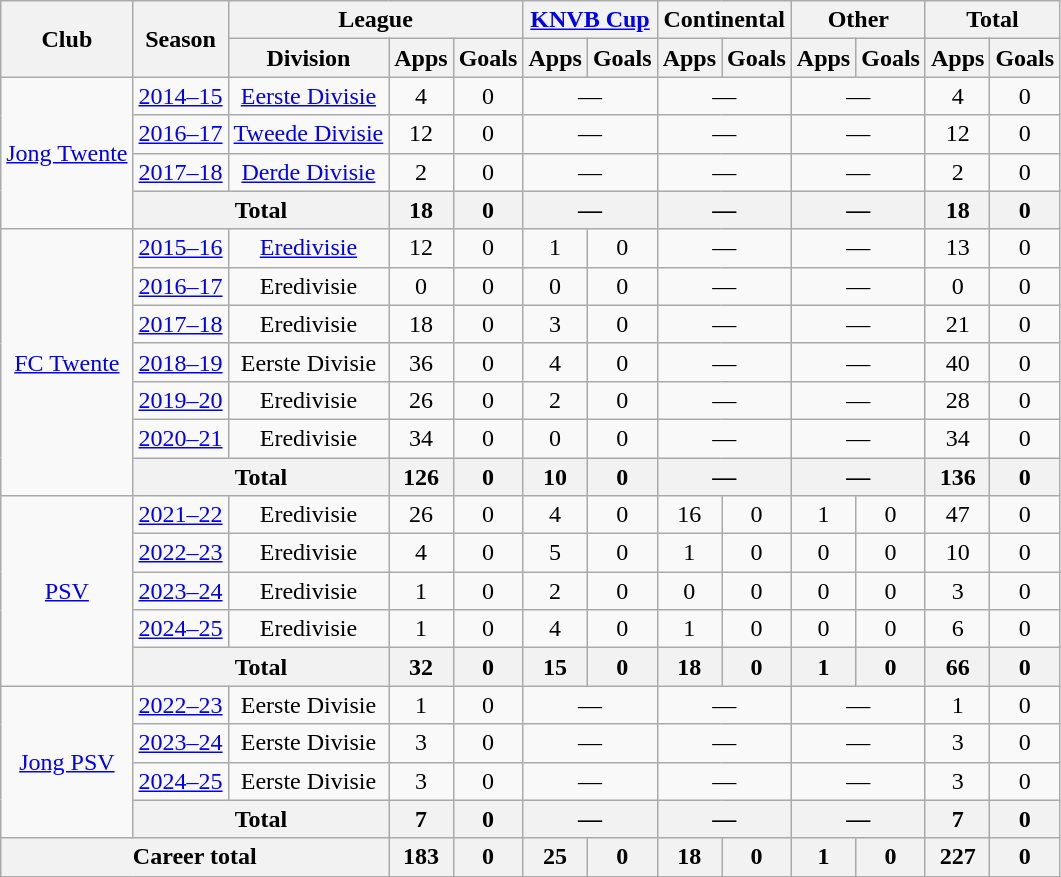<table class="wikitable" style="text-align:center">
<tr>
<th rowspan="2">Club</th>
<th rowspan="2">Season</th>
<th colspan="3">League</th>
<th colspan="2"><a href='#'>KNVB Cup</a></th>
<th colspan="2">Continental</th>
<th colspan="2">Other</th>
<th colspan="2">Total</th>
</tr>
<tr>
<th>Division</th>
<th>Apps</th>
<th>Goals</th>
<th>Apps</th>
<th>Goals</th>
<th>Apps</th>
<th>Goals</th>
<th>Apps</th>
<th>Goals</th>
<th>Apps</th>
<th>Goals</th>
</tr>
<tr>
<td rowspan="4"><a href='#'>Jong Twente</a></td>
<td><a href='#'>2014–15</a></td>
<td><a href='#'>Eerste Divisie</a></td>
<td>4</td>
<td>0</td>
<td colspan="2">—</td>
<td colspan="2">—</td>
<td colspan="2">—</td>
<td>4</td>
<td>0</td>
</tr>
<tr>
<td><a href='#'>2016–17</a></td>
<td><a href='#'>Tweede Divisie</a></td>
<td>12</td>
<td>0</td>
<td colspan="2">—</td>
<td colspan="2">—</td>
<td colspan="2">—</td>
<td>12</td>
<td>0</td>
</tr>
<tr>
<td><a href='#'>2017–18</a></td>
<td><a href='#'>Derde Divisie</a></td>
<td>2</td>
<td>0</td>
<td colspan="2">—</td>
<td colspan="2">—</td>
<td colspan="2">—</td>
<td>2</td>
<td>0</td>
</tr>
<tr>
<th colspan="2">Total</th>
<th>18</th>
<th>0</th>
<th colspan="2">—</th>
<th colspan="2">—</th>
<th colspan="2">—</th>
<th>18</th>
<th>0</th>
</tr>
<tr>
<td rowspan="7"><a href='#'>FC Twente</a></td>
<td><a href='#'>2015–16</a></td>
<td><a href='#'>Eredivisie</a></td>
<td>12</td>
<td>0</td>
<td>1</td>
<td>0</td>
<td colspan="2">—</td>
<td colspan="2">—</td>
<td>13</td>
<td>0</td>
</tr>
<tr>
<td><a href='#'>2016–17</a></td>
<td>Eredivisie</td>
<td>0</td>
<td>0</td>
<td>0</td>
<td>0</td>
<td colspan="2">—</td>
<td colspan="2">—</td>
<td>0</td>
<td>0</td>
</tr>
<tr>
<td><a href='#'>2017–18</a></td>
<td>Eredivisie</td>
<td>18</td>
<td>0</td>
<td>3</td>
<td>0</td>
<td colspan="2">—</td>
<td colspan="2">—</td>
<td>21</td>
<td>0</td>
</tr>
<tr>
<td><a href='#'>2018–19</a></td>
<td>Eerste Divisie</td>
<td>36</td>
<td>0</td>
<td>4</td>
<td>0</td>
<td colspan="2">—</td>
<td colspan="2">—</td>
<td>40</td>
<td>0</td>
</tr>
<tr>
<td><a href='#'>2019–20</a></td>
<td>Eredivisie</td>
<td>26</td>
<td>0</td>
<td>2</td>
<td>0</td>
<td colspan="2">—</td>
<td colspan="2">—</td>
<td>28</td>
<td>0</td>
</tr>
<tr>
<td><a href='#'>2020–21</a></td>
<td>Eredivisie</td>
<td>34</td>
<td>0</td>
<td>0</td>
<td>0</td>
<td colspan="2">—</td>
<td colspan="2">—</td>
<td>34</td>
<td>0</td>
</tr>
<tr>
<th colspan="2">Total</th>
<th>126</th>
<th>0</th>
<th>10</th>
<th>0</th>
<th colspan="2">—</th>
<th colspan="2">—</th>
<th>136</th>
<th>0</th>
</tr>
<tr>
<td rowspan="5"><a href='#'>PSV</a></td>
<td><a href='#'>2021–22</a></td>
<td>Eredivisie</td>
<td>26</td>
<td>0</td>
<td>4</td>
<td>0</td>
<td>16</td>
<td>0</td>
<td>1</td>
<td>0</td>
<td>47</td>
<td>0</td>
</tr>
<tr>
<td><a href='#'>2022–23</a></td>
<td>Eredivisie</td>
<td>4</td>
<td>0</td>
<td>5</td>
<td>0</td>
<td>1</td>
<td>0</td>
<td>0</td>
<td>0</td>
<td>10</td>
<td>0</td>
</tr>
<tr>
<td><a href='#'>2023–24</a></td>
<td>Eredivisie</td>
<td>1</td>
<td>0</td>
<td>2</td>
<td>0</td>
<td>0</td>
<td>0</td>
<td>0</td>
<td>0</td>
<td>3</td>
<td>0</td>
</tr>
<tr>
<td><a href='#'>2024–25</a></td>
<td>Eredivisie</td>
<td>1</td>
<td>0</td>
<td>4</td>
<td>0</td>
<td>1</td>
<td>0</td>
<td>0</td>
<td>0</td>
<td>6</td>
<td>0</td>
</tr>
<tr>
<th colspan="2">Total</th>
<th>32</th>
<th>0</th>
<th>15</th>
<th>0</th>
<th>18</th>
<th>0</th>
<th>1</th>
<th>0</th>
<th>66</th>
<th>0</th>
</tr>
<tr>
<td rowspan="4"><a href='#'>Jong PSV</a></td>
<td><a href='#'>2022–23</a></td>
<td>Eerste Divisie</td>
<td>1</td>
<td>0</td>
<td colspan="2">—</td>
<td colspan="2">—</td>
<td colspan="2">—</td>
<td>1</td>
<td>0</td>
</tr>
<tr>
<td><a href='#'>2023–24</a></td>
<td>Eerste Divisie</td>
<td>3</td>
<td>0</td>
<td colspan="2">—</td>
<td colspan="2">—</td>
<td colspan="2">—</td>
<td>3</td>
<td>0</td>
</tr>
<tr>
<td><a href='#'>2024–25</a></td>
<td>Eerste Divisie</td>
<td>3</td>
<td>0</td>
<td colspan="2">—</td>
<td colspan="2">—</td>
<td colspan="2">—</td>
<td>3</td>
<td>0</td>
</tr>
<tr>
<th colspan="2">Total</th>
<th>7</th>
<th>0</th>
<th colspan="2">—</th>
<th colspan="2">—</th>
<th colspan="2">—</th>
<th>7</th>
<th>0</th>
</tr>
<tr>
<th colspan="3">Career total</th>
<th>183</th>
<th>0</th>
<th>25</th>
<th>0</th>
<th>18</th>
<th>0</th>
<th>1</th>
<th>0</th>
<th>227</th>
<th>0</th>
</tr>
</table>
